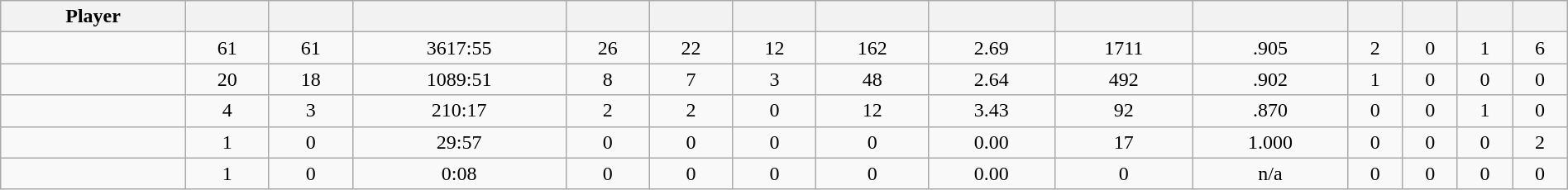<table class="wikitable sortable" style="width:100%; text-align:center;">
<tr>
<th>Player</th>
<th></th>
<th></th>
<th></th>
<th></th>
<th></th>
<th></th>
<th></th>
<th></th>
<th></th>
<th></th>
<th></th>
<th></th>
<th></th>
<th></th>
</tr>
<tr>
<td style=white-space:nowrap></td>
<td>61</td>
<td>61</td>
<td>3617:55</td>
<td>26</td>
<td>22</td>
<td>12</td>
<td>162</td>
<td>2.69</td>
<td>1711</td>
<td>.905</td>
<td>2</td>
<td>0</td>
<td>1</td>
<td>6</td>
</tr>
<tr>
<td style=white-space:nowrap></td>
<td>20</td>
<td>18</td>
<td>1089:51</td>
<td>8</td>
<td>7</td>
<td>3</td>
<td>48</td>
<td>2.64</td>
<td>492</td>
<td>.902</td>
<td>1</td>
<td>0</td>
<td>0</td>
<td>0</td>
</tr>
<tr>
<td style=white-space:nowrap></td>
<td>4</td>
<td>3</td>
<td>210:17</td>
<td>2</td>
<td>2</td>
<td>0</td>
<td>12</td>
<td>3.43</td>
<td>92</td>
<td>.870</td>
<td>0</td>
<td>0</td>
<td>1</td>
<td>0</td>
</tr>
<tr>
<td style=white-space:nowrap></td>
<td>1</td>
<td>0</td>
<td>29:57</td>
<td>0</td>
<td>0</td>
<td>0</td>
<td>0</td>
<td>0.00</td>
<td>17</td>
<td>1.000</td>
<td>0</td>
<td>0</td>
<td>0</td>
<td>2</td>
</tr>
<tr>
<td style=white-space:nowrap></td>
<td>1</td>
<td>0</td>
<td>0:08</td>
<td>0</td>
<td>0</td>
<td>0</td>
<td>0</td>
<td>0.00</td>
<td>0</td>
<td>n/a</td>
<td>0</td>
<td>0</td>
<td>0</td>
<td>0</td>
</tr>
</table>
